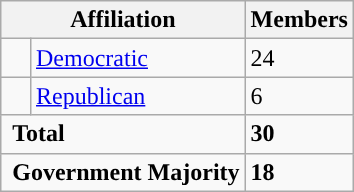<table class="wikitable">
<tr>
<th colspan="2">Affiliation</th>
<th>Members</th>
</tr>
<tr>
<td style="background-color:"> </td>
<td><a href='#'>Democratic</a></td>
<td>24</td>
</tr>
<tr>
<td style="background-color:"> </td>
<td><a href='#'>Republican</a></td>
<td>6</td>
</tr>
<tr>
<td colspan="2" rowspan="1"> <strong>Total</strong></td>
<td><strong>30</strong></td>
</tr>
<tr>
<td colspan="2" rowspan="1"> <strong>Government Majority</strong></td>
<td><strong>18</strong></td>
</tr>
</table>
